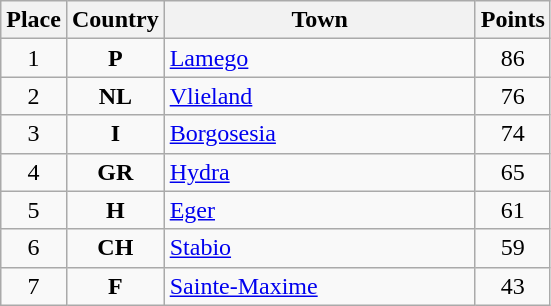<table class="wikitable" style="text-align;">
<tr>
<th width="25">Place</th>
<th width="25">Country</th>
<th width="200">Town</th>
<th width="25">Points</th>
</tr>
<tr>
<td align="center">1</td>
<td align="center"><strong>P</strong></td>
<td align="left"><a href='#'>Lamego</a></td>
<td align="center">86</td>
</tr>
<tr>
<td align="center">2</td>
<td align="center"><strong>NL</strong></td>
<td align="left"><a href='#'>Vlieland</a></td>
<td align="center">76</td>
</tr>
<tr>
<td align="center">3</td>
<td align="center"><strong>I</strong></td>
<td align="left"><a href='#'>Borgosesia</a></td>
<td align="center">74</td>
</tr>
<tr>
<td align="center">4</td>
<td align="center"><strong>GR</strong></td>
<td align="left"><a href='#'>Hydra</a></td>
<td align="center">65</td>
</tr>
<tr>
<td align="center">5</td>
<td align="center"><strong>H</strong></td>
<td align="left"><a href='#'>Eger</a></td>
<td align="center">61</td>
</tr>
<tr>
<td align="center">6</td>
<td align="center"><strong>CH</strong></td>
<td align="left"><a href='#'>Stabio</a></td>
<td align="center">59</td>
</tr>
<tr>
<td align="center">7</td>
<td align="center"><strong>F</strong></td>
<td align="left"><a href='#'>Sainte-Maxime</a></td>
<td align="center">43</td>
</tr>
</table>
